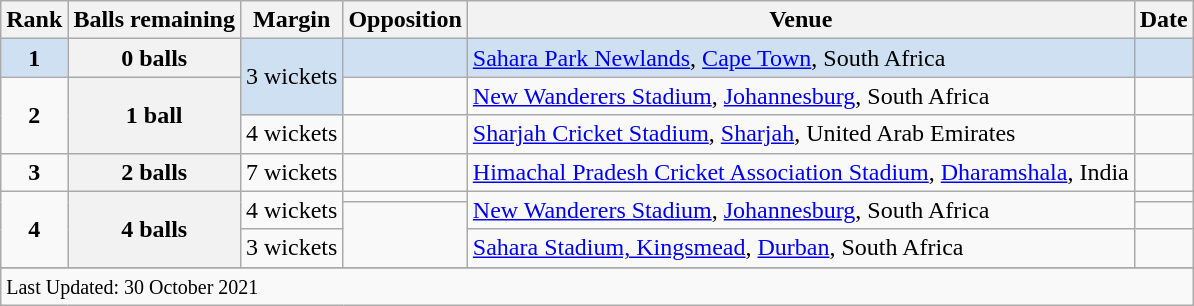<table class="wikitable plainrowheaders sortable">
<tr>
<th scope=col>Rank</th>
<th scope=col>Balls remaining</th>
<th scope=col>Margin</th>
<th scope=col>Opposition</th>
<th scope=col>Venue</th>
<th scope=col>Date</th>
</tr>
<tr bgcolor=#cee0f2>
<td align=center><strong>1</strong></td>
<th scope=row style=text-align:center><strong>0 balls</strong></th>
<td scope=row style=text-align:center; rowspan=2>3 wickets</td>
<td></td>
<td><a href='#'>Sahara Park Newlands</a>, <a href='#'>Cape Town</a>, South Africa</td>
<td></td>
</tr>
<tr>
<td align=center rowspan=2><strong>2</strong></td>
<th scope=row style=text-align:center rowspan=2><strong>1 ball</strong></th>
<td></td>
<td><a href='#'>New Wanderers Stadium</a>, <a href='#'>Johannesburg</a>, South Africa</td>
<td></td>
</tr>
<tr>
<td scope=row style=text-align:center;>4 wickets</td>
<td></td>
<td><a href='#'>Sharjah Cricket Stadium</a>, <a href='#'>Sharjah</a>, United Arab Emirates</td>
<td></td>
</tr>
<tr>
<td align=center><strong>3</strong></td>
<th scope=row style=text-align:center><strong>2 balls</strong></th>
<td scope=row style=text-align:center;>7 wickets</td>
<td></td>
<td><a href='#'>Himachal Pradesh Cricket Association Stadium</a>, <a href='#'>Dharamshala</a>, India</td>
<td></td>
</tr>
<tr>
<td align=center rowspan=3><strong>4</strong></td>
<th scope=row style=text-align:center rowspan=3><strong>4 balls</strong></th>
<td scope=row style=text-align:center; rowspan=2>4 wickets</td>
<td></td>
<td rowspan=2><a href='#'>New Wanderers Stadium</a>, <a href='#'>Johannesburg</a>, South Africa</td>
<td></td>
</tr>
<tr>
<td rowspan=2></td>
<td></td>
</tr>
<tr>
<td scope=row style=text-align:center;>3 wickets</td>
<td><a href='#'>Sahara Stadium, Kingsmead</a>, <a href='#'>Durban</a>, South Africa</td>
<td></td>
</tr>
<tr>
</tr>
<tr class=sortbottom>
<td colspan=6><small>Last Updated: 30 October 2021</small></td>
</tr>
</table>
